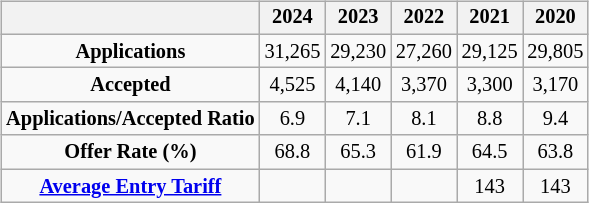<table class="floatright">
<tr>
<td><br><table class="wikitable" style="font-size:85%; text-align:center; margin-bottom: 5px">
<tr>
<th></th>
<th>2024</th>
<th>2023</th>
<th>2022</th>
<th>2021</th>
<th>2020</th>
</tr>
<tr>
<td><strong>Applications</strong></td>
<td>31,265</td>
<td>29,230</td>
<td>27,260</td>
<td>29,125</td>
<td>29,805</td>
</tr>
<tr>
<td><strong>Accepted</strong></td>
<td>4,525</td>
<td>4,140</td>
<td>3,370</td>
<td>3,300</td>
<td>3,170</td>
</tr>
<tr>
<td><strong>Applications/Accepted Ratio</strong></td>
<td>6.9</td>
<td>7.1</td>
<td>8.1</td>
<td>8.8</td>
<td>9.4</td>
</tr>
<tr>
<td><strong>Offer Rate (%)</strong></td>
<td>68.8</td>
<td>65.3</td>
<td>61.9</td>
<td>64.5</td>
<td>63.8</td>
</tr>
<tr>
<td><strong><a href='#'>Average Entry Tariff</a></strong></td>
<td></td>
<td></td>
<td></td>
<td>143</td>
<td>143</td>
</tr>
</table>
<table style="font-size:80%;float:left">
<tr>
<td></td>
</tr>
</table>
</td>
</tr>
</table>
